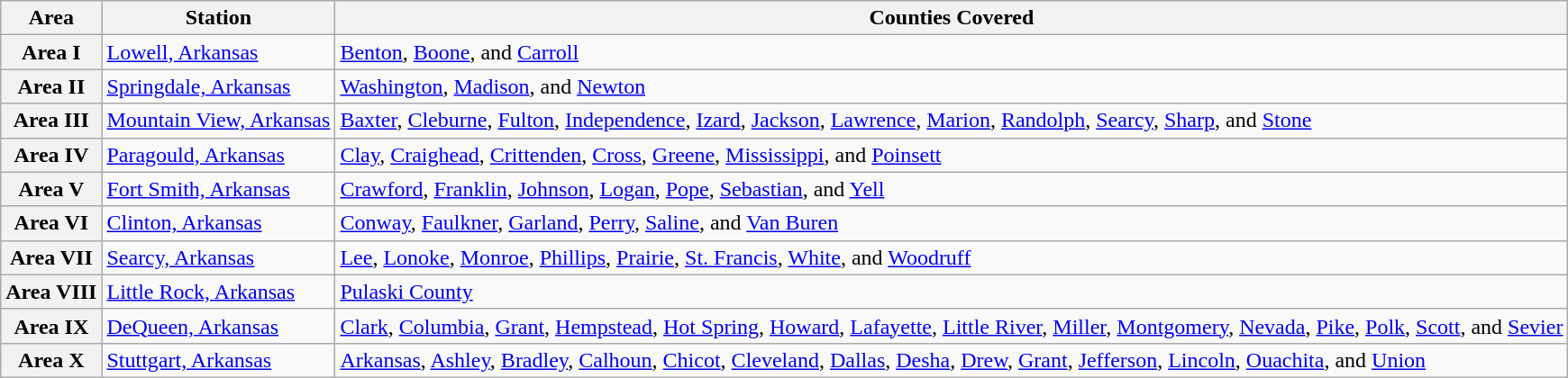<table class="wikitable">
<tr>
<th>Area</th>
<th>Station</th>
<th>Counties Covered</th>
</tr>
<tr>
<th>Area I</th>
<td><a href='#'>Lowell, Arkansas</a></td>
<td><a href='#'>Benton</a>, <a href='#'>Boone</a>, and <a href='#'>Carroll</a></td>
</tr>
<tr>
<th>Area II</th>
<td><a href='#'>Springdale, Arkansas</a></td>
<td><a href='#'>Washington</a>, <a href='#'>Madison</a>, and <a href='#'>Newton</a></td>
</tr>
<tr>
<th>Area III</th>
<td><a href='#'>Mountain View, Arkansas</a></td>
<td><a href='#'>Baxter</a>, <a href='#'>Cleburne</a>, <a href='#'>Fulton</a>, <a href='#'>Independence</a>, <a href='#'>Izard</a>, <a href='#'>Jackson</a>, <a href='#'>Lawrence</a>, <a href='#'>Marion</a>, <a href='#'>Randolph</a>, <a href='#'>Searcy</a>, <a href='#'>Sharp</a>, and <a href='#'>Stone</a></td>
</tr>
<tr>
<th>Area IV</th>
<td><a href='#'>Paragould, Arkansas</a></td>
<td><a href='#'>Clay</a>, <a href='#'>Craighead</a>, <a href='#'>Crittenden</a>, <a href='#'>Cross</a>, <a href='#'>Greene</a>, <a href='#'>Mississippi</a>, and <a href='#'>Poinsett</a></td>
</tr>
<tr>
<th>Area V</th>
<td><a href='#'>Fort Smith, Arkansas</a></td>
<td><a href='#'>Crawford</a>, <a href='#'>Franklin</a>, <a href='#'>Johnson</a>, <a href='#'>Logan</a>, <a href='#'>Pope</a>, <a href='#'>Sebastian</a>, and <a href='#'>Yell</a></td>
</tr>
<tr>
<th>Area VI</th>
<td><a href='#'>Clinton, Arkansas</a></td>
<td><a href='#'>Conway</a>, <a href='#'>Faulkner</a>, <a href='#'>Garland</a>, <a href='#'>Perry</a>, <a href='#'>Saline</a>, and <a href='#'>Van Buren</a></td>
</tr>
<tr>
<th>Area VII</th>
<td><a href='#'>Searcy, Arkansas</a></td>
<td><a href='#'>Lee</a>, <a href='#'>Lonoke</a>, <a href='#'>Monroe</a>, <a href='#'>Phillips</a>, <a href='#'>Prairie</a>, <a href='#'>St. Francis</a>, <a href='#'>White</a>, and <a href='#'>Woodruff</a></td>
</tr>
<tr>
<th>Area VIII</th>
<td><a href='#'>Little Rock, Arkansas</a></td>
<td><a href='#'>Pulaski County</a></td>
</tr>
<tr>
<th>Area IX</th>
<td><a href='#'>DeQueen, Arkansas</a></td>
<td><a href='#'>Clark</a>, <a href='#'>Columbia</a>, <a href='#'>Grant</a>, <a href='#'>Hempstead</a>, <a href='#'>Hot Spring</a>, <a href='#'>Howard</a>, <a href='#'>Lafayette</a>, <a href='#'>Little River</a>, <a href='#'>Miller</a>, <a href='#'>Montgomery</a>, <a href='#'>Nevada</a>, <a href='#'>Pike</a>, <a href='#'>Polk</a>, <a href='#'>Scott</a>, and <a href='#'>Sevier</a></td>
</tr>
<tr>
<th>Area X</th>
<td><a href='#'>Stuttgart, Arkansas</a></td>
<td><a href='#'>Arkansas</a>, <a href='#'>Ashley</a>, <a href='#'>Bradley</a>, <a href='#'>Calhoun</a>, <a href='#'>Chicot</a>, <a href='#'>Cleveland</a>, <a href='#'>Dallas</a>, <a href='#'>Desha</a>, <a href='#'>Drew</a>, <a href='#'>Grant</a>, <a href='#'>Jefferson</a>, <a href='#'>Lincoln</a>, <a href='#'>Ouachita</a>, and <a href='#'>Union</a></td>
</tr>
</table>
